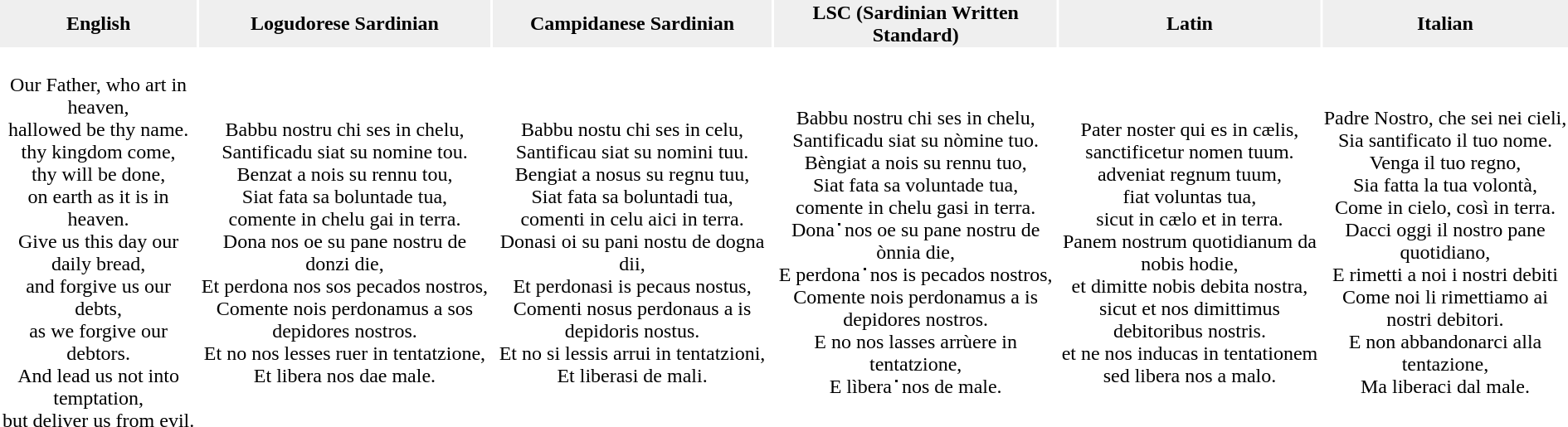<table class="itwiki_template_toc" style="width:100%; text-align:center;">
<tr>
<th style="background:#efefef;">English</th>
<th style="background:#efefef;">Logudorese Sardinian</th>
<th style="background:#efefef;">Campidanese Sardinian</th>
<th style="background:#efefef;">LSC (Sardinian Written Standard)</th>
<th style="background:#efefef;">Latin</th>
<th style="background:#efefef;">Italian</th>
</tr>
<tr>
<td><br>Our Father, who art in heaven,<br>
hallowed be thy name.<br>
thy kingdom come,<br>
thy will be done,<br>
on earth as it is in heaven.<br>
Give us this day our daily bread,<br>
and forgive us our debts,<br>
as we forgive our debtors.<br>
And lead us not into temptation,<br>
but deliver us from evil.</td>
<td><br>Babbu nostru chi ses in chelu,<br>
Santificadu siat su nomine tou.<br>
Benzat a nois su rennu tou,<br>
Siat fata sa boluntade tua,<br>
comente in chelu gai in terra.<br>
Dona nos oe su pane nostru de donzi die,<br>
Et perdona nos sos pecados nostros,<br>
Comente nois perdonamus a sos depidores nostros.<br>
Et no nos lesses ruer in tentatzione,<br>
Et libera nos dae male.</td>
<td><br>Babbu nostu chi ses in celu,<br>
Santificau siat su nomini tuu.<br>
Bengiat a nosus su regnu tuu,<br>
Siat fata sa boluntadi tua,<br>
comenti in celu aici in terra.<br>
Donasi oi su pani nostu de dogna dii,<br>
Et perdonasi is pecaus nostus,<br>
Comenti nosus perdonaus a is depidoris nostus.<br>
Et no si lessis arrui in tentatzioni,<br>
Et liberasi de mali.</td>
<td><br>Babbu nostru chi ses in chelu,<br>
Santificadu siat su nòmine tuo.<br>
Bèngiat a nois su rennu tuo,<br>
Siat fata sa voluntade tua,<br>
comente in chelu gasi in terra.<br>
Dona་nos oe su pane nostru de ònnia die,<br>
E perdona་nos is pecados nostros,<br>
Comente nois perdonamus a is depidores nostros.<br>
E no nos lasses arrùere in tentatzione,<br>
E lìbera་nos de male.</td>
<td><br>Pater noster qui es in cælis,<br>
sanctificetur nomen tuum.<br>
adveniat regnum tuum,<br>
fiat voluntas tua,<br>
sicut in cælo et in terra.<br>
Panem nostrum quotidianum da nobis hodie,<br>
et dimitte nobis debita nostra,<br>
sicut et nos dimittimus debitoribus nostris.<br>
et ne nos inducas in tentationem<br>
sed libera nos a malo.</td>
<td><br>Padre Nostro, che sei nei cieli,<br>
Sia santificato il tuo nome.<br>
Venga il tuo regno,<br>
Sia fatta la tua volontà,<br>
Come in cielo, così in terra.<br>
Dacci oggi il nostro pane quotidiano,<br>
E rimetti a noi i nostri debiti<br>
Come noi li rimettiamo ai nostri debitori.<br>
E non abbandonarci alla tentazione,<br>
Ma liberaci dal male.</td>
</tr>
</table>
